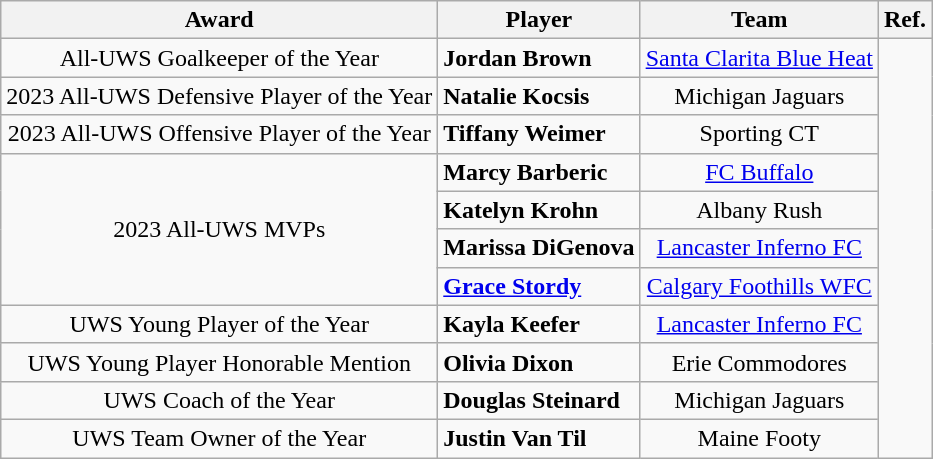<table class="wikitable sortable nowrap" style="text-align: center;">
<tr>
<th>Award</th>
<th>Player</th>
<th>Team</th>
<th>Ref.</th>
</tr>
<tr>
<td>All-UWS Goalkeeper of the Year</td>
<td align="left"><strong>Jordan Brown</strong></td>
<td><a href='#'>Santa Clarita Blue Heat</a></td>
<td rowspan=11></td>
</tr>
<tr>
<td>2023 All-UWS Defensive Player of the Year</td>
<td align="left"><strong>Natalie Kocsis</strong></td>
<td>Michigan Jaguars</td>
</tr>
<tr>
<td>2023 All-UWS Offensive Player of the Year</td>
<td align="left"><strong>Tiffany Weimer</strong></td>
<td>Sporting CT</td>
</tr>
<tr>
<td rowspan=4>2023 All-UWS MVPs</td>
<td align="left"><strong>Marcy Barberic</strong></td>
<td><a href='#'>FC Buffalo</a></td>
</tr>
<tr>
<td align="left"><strong>Katelyn Krohn</strong></td>
<td>Albany Rush</td>
</tr>
<tr>
<td align="left"><strong>Marissa DiGenova</strong></td>
<td><a href='#'>Lancaster Inferno FC</a></td>
</tr>
<tr>
<td align="left"><strong><a href='#'>Grace Stordy</a></strong></td>
<td><a href='#'>Calgary Foothills WFC</a></td>
</tr>
<tr>
<td>UWS Young Player of the Year</td>
<td align="left"><strong>Kayla Keefer</strong></td>
<td><a href='#'>Lancaster Inferno FC</a></td>
</tr>
<tr>
<td>UWS Young Player Honorable Mention</td>
<td align="left"><strong>Olivia Dixon</strong></td>
<td>Erie Commodores</td>
</tr>
<tr>
<td>UWS Coach of the Year</td>
<td align="left"><strong>Douglas Steinard</strong></td>
<td>Michigan Jaguars</td>
</tr>
<tr>
<td>UWS Team Owner of the Year</td>
<td align="left"><strong>Justin Van Til</strong></td>
<td>Maine Footy</td>
</tr>
</table>
